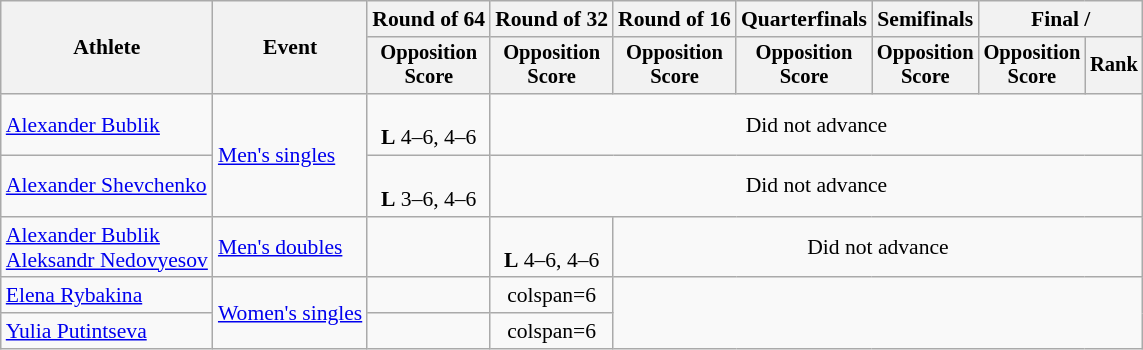<table class=wikitable style="text-align:center; font-size:90%">
<tr>
<th rowspan="2">Athlete</th>
<th rowspan="2">Event</th>
<th>Round of 64</th>
<th>Round of 32</th>
<th>Round of 16</th>
<th>Quarterfinals</th>
<th>Semifinals</th>
<th colspan=2>Final / </th>
</tr>
<tr style="font-size:95%">
<th>Opposition<br>Score</th>
<th>Opposition<br>Score</th>
<th>Opposition<br>Score</th>
<th>Opposition<br>Score</th>
<th>Opposition<br>Score</th>
<th>Opposition<br>Score</th>
<th>Rank</th>
</tr>
<tr align=center>
<td align=left><a href='#'>Alexander Bublik</a></td>
<td align=left rowspan=2><a href='#'>Men's singles</a></td>
<td><br><strong>L</strong> 4–6, 4–6</td>
<td colspan="6" align="center">Did not advance</td>
</tr>
<tr align=center>
<td align=left><a href='#'>Alexander Shevchenko</a></td>
<td><br><strong>L</strong> 3–6, 4–6</td>
<td colspan="6" align="center">Did not advance</td>
</tr>
<tr align=center>
<td align=left><a href='#'>Alexander Bublik</a><br><a href='#'>Aleksandr Nedovyesov</a></td>
<td align=left><a href='#'>Men's doubles</a></td>
<td></td>
<td><br><strong>L</strong> 4–6, 4–6</td>
<td colspan="5" align="center">Did not advance</td>
</tr>
<tr>
<td align=left><a href='#'>Elena Rybakina</a></td>
<td align=left rowspan=2><a href='#'>Women's singles</a></td>
<td></td>
<td>colspan=6 </td>
</tr>
<tr>
<td align=left><a href='#'>Yulia Putintseva</a></td>
<td></td>
<td>colspan=6 </td>
</tr>
</table>
